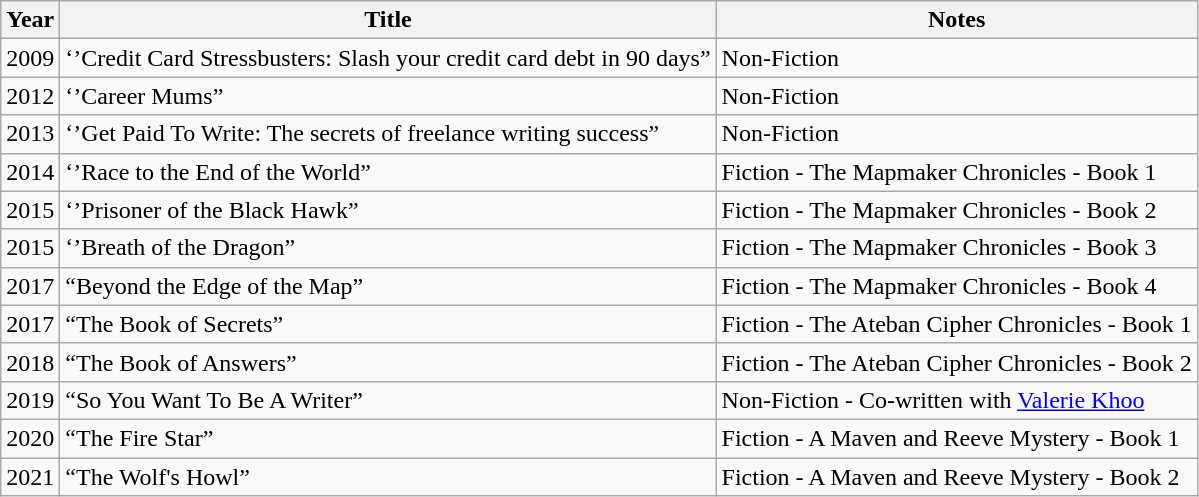<table class="wikitable sortable">
<tr>
<th>Year</th>
<th>Title</th>
<th>Notes</th>
</tr>
<tr>
<td>2009</td>
<td>‘’Credit Card Stressbusters: Slash your credit card debt in 90 days”</td>
<td>Non-Fiction</td>
</tr>
<tr>
<td>2012</td>
<td>‘’Career Mums”</td>
<td>Non-Fiction</td>
</tr>
<tr>
<td>2013</td>
<td>‘’Get Paid To Write: The secrets of freelance writing success”</td>
<td>Non-Fiction</td>
</tr>
<tr>
<td>2014</td>
<td>‘’Race to the End of the World”</td>
<td>Fiction - The Mapmaker Chronicles - Book 1</td>
</tr>
<tr>
<td>2015</td>
<td>‘’Prisoner of the Black Hawk”</td>
<td>Fiction - The Mapmaker Chronicles - Book 2</td>
</tr>
<tr>
<td>2015</td>
<td>‘’Breath of the Dragon”</td>
<td>Fiction - The Mapmaker Chronicles - Book 3</td>
</tr>
<tr>
<td>2017</td>
<td>“Beyond the Edge of the Map”</td>
<td>Fiction - The Mapmaker Chronicles - Book 4</td>
</tr>
<tr>
<td>2017</td>
<td>“The Book of Secrets”</td>
<td>Fiction - The Ateban Cipher Chronicles - Book 1</td>
</tr>
<tr>
<td>2018</td>
<td>“The Book of Answers”</td>
<td>Fiction - The Ateban Cipher Chronicles - Book 2</td>
</tr>
<tr>
<td>2019</td>
<td>“So You Want To Be A Writer”</td>
<td>Non-Fiction - Co-written with <a href='#'>Valerie Khoo</a></td>
</tr>
<tr>
<td>2020</td>
<td>“The Fire Star”</td>
<td>Fiction - A Maven and Reeve Mystery - Book 1</td>
</tr>
<tr>
<td>2021</td>
<td>“The Wolf's Howl”</td>
<td>Fiction - A Maven and Reeve Mystery - Book 2</td>
</tr>
</table>
